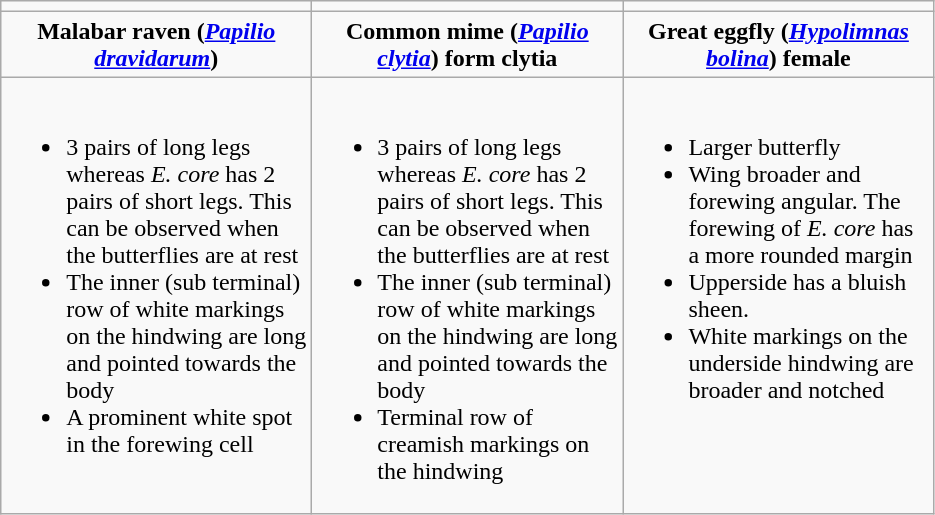<table class="wikitable">
<tr style="vertical-align:bottom">
<td style="width:200px;"></td>
<td style="width:200px;"></td>
<td style="width:200px;"></td>
</tr>
<tr style="text-align:center;vertical-align:top">
<td><strong>Malabar raven (<em><a href='#'>Papilio dravidarum</a></em>)</strong></td>
<td><strong>Common mime (<em><a href='#'>Papilio clytia</a></em>) form clytia</strong></td>
<td><strong>Great eggfly (<em><a href='#'>Hypolimnas bolina</a></em>) female</strong></td>
</tr>
<tr style="vertical-align:top">
<td style="width:200px;"><br><ul><li>3 pairs of long legs whereas <em>E. core</em> has 2 pairs of short legs. This can be observed when the butterflies are at rest</li><li>The inner (sub terminal) row of white markings on the hindwing are long and pointed towards the body</li><li>A prominent white spot in the forewing cell</li></ul></td>
<td style="width:200px;"><br><ul><li>3 pairs of long legs whereas <em>E. core</em> has 2 pairs of short legs. This can be observed when the butterflies are at rest</li><li>The inner (sub terminal) row of white markings on the hindwing are long and pointed towards the body</li><li>Terminal row of creamish markings on the hindwing</li></ul></td>
<td style="width:200px;"><br><ul><li>Larger butterfly</li><li>Wing broader and forewing angular. The forewing of <em>E. core</em> has a more rounded margin</li><li>Upperside has a bluish sheen.</li><li>White markings on the underside hindwing are broader and notched</li></ul></td>
</tr>
</table>
